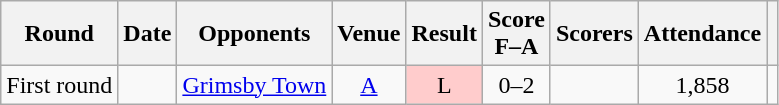<table class="wikitable plainrowheaders" style="text-align:center">
<tr>
<th scope="col">Round</th>
<th scope="col">Date</th>
<th scope="col">Opponents</th>
<th scope="col">Venue</th>
<th scope="col">Result</th>
<th scope="col">Score<br>F–A</th>
<th scope="col">Scorers</th>
<th scope="col">Attendance</th>
<th scope="col"></th>
</tr>
<tr>
<td>First round</td>
<td></td>
<td><a href='#'>Grimsby Town</a></td>
<td><a href='#'>A</a></td>
<td bgcolor="#FFCCCC">L</td>
<td>0–2</td>
<td></td>
<td>1,858</td>
<td></td>
</tr>
</table>
